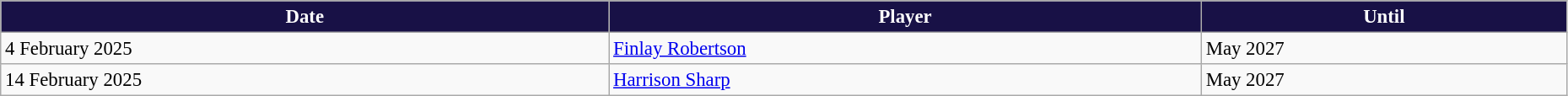<table class="wikitable" style="text-align:left; font-size:95%;width:98%;">
<tr>
<th style="background:#181146; color:white;">Date</th>
<th style="background:#181146; color:white;">Player</th>
<th style="background:#181146; color:white;">Until</th>
</tr>
<tr>
<td>4 February 2025</td>
<td> <a href='#'>Finlay Robertson</a></td>
<td>May 2027</td>
</tr>
<tr>
<td>14 February 2025</td>
<td> <a href='#'>Harrison Sharp</a></td>
<td>May 2027</td>
</tr>
</table>
